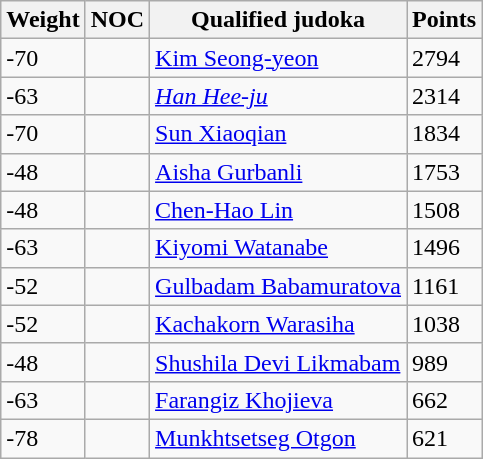<table class="wikitable">
<tr>
<th>Weight</th>
<th>NOC</th>
<th>Qualified judoka</th>
<th>Points</th>
</tr>
<tr>
<td>-70</td>
<td></td>
<td><a href='#'>Kim Seong-yeon</a></td>
<td>2794</td>
</tr>
<tr>
<td>-63</td>
<td></td>
<td><em><a href='#'>Han Hee-ju</a></em></td>
<td>2314</td>
</tr>
<tr>
<td>-70</td>
<td></td>
<td><a href='#'>Sun Xiaoqian</a></td>
<td>1834</td>
</tr>
<tr>
<td>-48</td>
<td></td>
<td><a href='#'>Aisha Gurbanli</a></td>
<td>1753</td>
</tr>
<tr>
<td>-48</td>
<td></td>
<td><a href='#'>Chen-Hao Lin</a></td>
<td>1508</td>
</tr>
<tr>
<td>-63</td>
<td></td>
<td><a href='#'>Kiyomi Watanabe</a></td>
<td>1496</td>
</tr>
<tr>
<td>-52</td>
<td></td>
<td><a href='#'>Gulbadam Babamuratova</a></td>
<td>1161</td>
</tr>
<tr>
<td>-52</td>
<td></td>
<td><a href='#'>Kachakorn Warasiha</a></td>
<td>1038</td>
</tr>
<tr>
<td>-48</td>
<td></td>
<td><a href='#'>Shushila Devi Likmabam</a></td>
<td>989</td>
</tr>
<tr>
<td>-63</td>
<td></td>
<td><a href='#'>Farangiz Khojieva</a></td>
<td>662</td>
</tr>
<tr>
<td>-78</td>
<td></td>
<td><a href='#'>Munkhtsetseg Otgon</a></td>
<td>621</td>
</tr>
</table>
